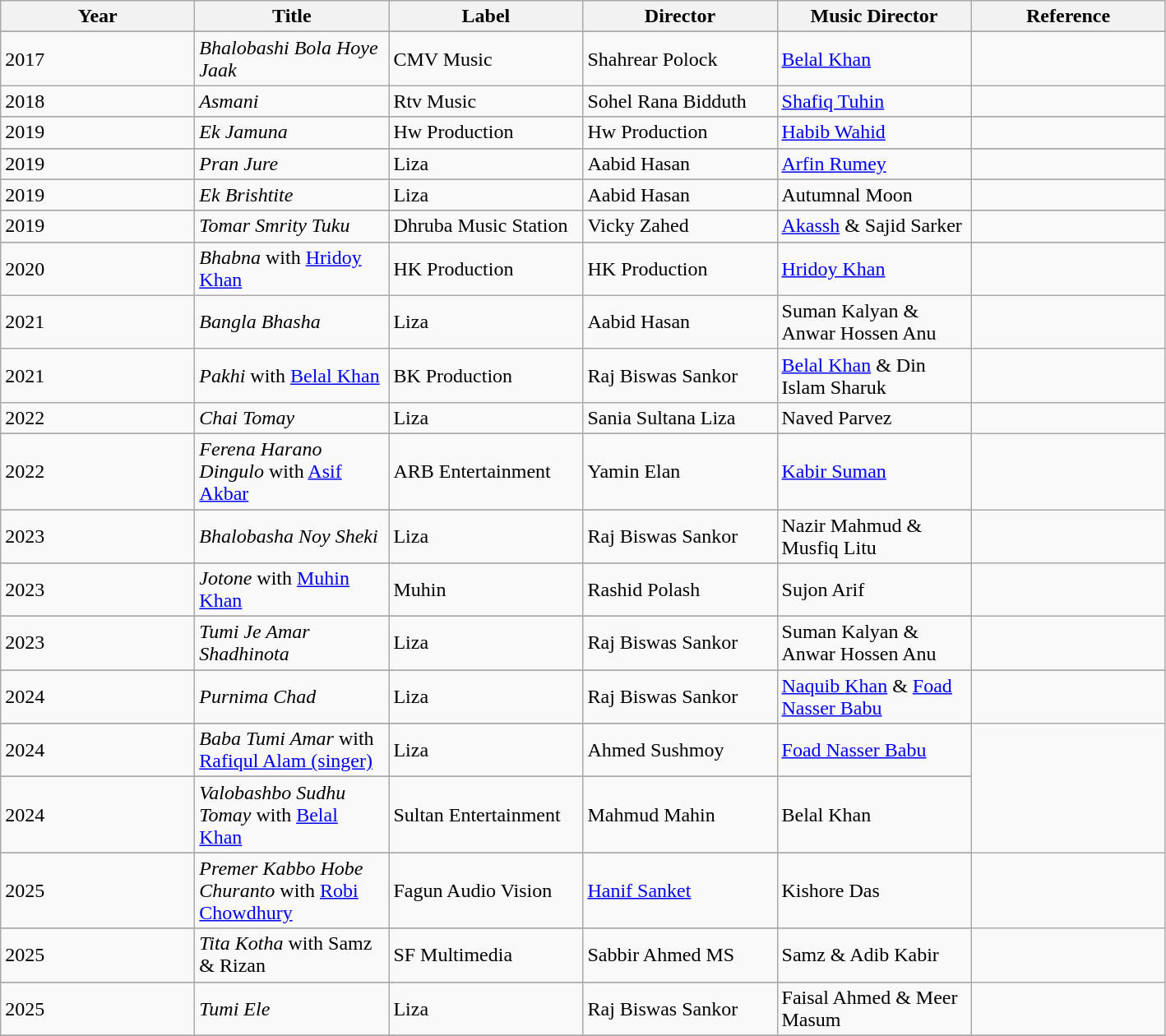<table class="wikitable sortable">
<tr>
<th style="width:150px;">Year</th>
<th style="width:150px;">Title</th>
<th style="width:150px;">Label</th>
<th style="width:150px;">Director</th>
<th style="width:150px;">Music Director</th>
<th style="width:150px;">Reference</th>
</tr>
<tr>
</tr>
<tr>
<td>2017</td>
<td><em>Bhalobashi Bola Hoye Jaak</em></td>
<td>CMV Music</td>
<td>Shahrear Polock</td>
<td><a href='#'>Belal Khan</a></td>
<td></td>
</tr>
<tr>
<td>2018</td>
<td><em>Asmani</em></td>
<td>Rtv Music</td>
<td>Sohel Rana Bidduth</td>
<td><a href='#'>Shafiq Tuhin</a></td>
<td></td>
</tr>
<tr>
</tr>
<tr>
<td>2019</td>
<td><em>Ek Jamuna</em></td>
<td>Hw Production</td>
<td>Hw Production</td>
<td><a href='#'>Habib Wahid</a></td>
<td></td>
</tr>
<tr>
</tr>
<tr>
<td>2019</td>
<td><em>Pran Jure</em></td>
<td>Liza</td>
<td>Aabid Hasan</td>
<td><a href='#'>Arfin Rumey</a></td>
<td></td>
</tr>
<tr>
</tr>
<tr>
<td>2019</td>
<td><em>Ek Brishtite</em></td>
<td>Liza</td>
<td>Aabid Hasan</td>
<td>Autumnal Moon</td>
<td></td>
</tr>
<tr>
</tr>
<tr>
<td>2019</td>
<td><em>Tomar Smrity Tuku</em></td>
<td>Dhruba Music Station</td>
<td>Vicky Zahed</td>
<td><a href='#'>Akassh</a> & Sajid Sarker</td>
<td></td>
</tr>
<tr>
</tr>
<tr>
<td>2020</td>
<td><em>Bhabna</em> with <a href='#'>Hridoy Khan</a></td>
<td>HK Production</td>
<td>HK Production</td>
<td><a href='#'>Hridoy Khan</a></td>
<td></td>
</tr>
<tr>
<td>2021</td>
<td><em>Bangla Bhasha</em></td>
<td>Liza</td>
<td>Aabid Hasan</td>
<td>Suman Kalyan & Anwar Hossen Anu</td>
<td></td>
</tr>
<tr>
<td>2021</td>
<td><em>Pakhi</em> with <a href='#'>Belal Khan</a></td>
<td>BK Production</td>
<td>Raj Biswas Sankor</td>
<td><a href='#'>Belal Khan</a> & Din Islam Sharuk</td>
<td></td>
</tr>
<tr>
<td>2022</td>
<td><em>Chai Tomay</em></td>
<td>Liza</td>
<td>Sania Sultana Liza</td>
<td>Naved Parvez</td>
<td></td>
</tr>
<tr>
</tr>
<tr>
<td>2022</td>
<td><em>Ferena Harano Dingulo</em> with <a href='#'>Asif Akbar</a></td>
<td>ARB Entertainment</td>
<td>Yamin Elan</td>
<td><a href='#'>Kabir Suman</a></td>
</tr>
<tr>
</tr>
<tr>
<td>2023</td>
<td><em>Bhalobasha Noy Sheki</em></td>
<td>Liza</td>
<td>Raj Biswas Sankor</td>
<td>Nazir Mahmud & Musfiq Litu</td>
<td></td>
</tr>
<tr>
</tr>
<tr>
<td>2023</td>
<td><em>Jotone</em> with <a href='#'>Muhin Khan</a></td>
<td>Muhin</td>
<td>Rashid Polash</td>
<td>Sujon Arif</td>
</tr>
<tr>
</tr>
<tr>
<td>2023</td>
<td><em>Tumi Je Amar Shadhinota</em></td>
<td>Liza</td>
<td>Raj Biswas Sankor</td>
<td>Suman Kalyan & Anwar Hossen Anu</td>
<td></td>
</tr>
<tr>
</tr>
<tr>
<td>2024</td>
<td><em>Purnima Chad</em></td>
<td>Liza</td>
<td>Raj Biswas Sankor</td>
<td><a href='#'>Naquib Khan</a> & <a href='#'>Foad Nasser Babu</a></td>
<td></td>
</tr>
<tr>
</tr>
<tr>
</tr>
<tr>
</tr>
<tr>
<td>2024</td>
<td><em>Baba Tumi Amar</em> with <a href='#'>Rafiqul Alam (singer)</a></td>
<td>Liza</td>
<td>Ahmed Sushmoy</td>
<td><a href='#'>Foad Nasser Babu</a></td>
</tr>
<tr>
</tr>
<tr>
</tr>
<tr>
</tr>
<tr>
<td>2024</td>
<td><em>Valobashbo Sudhu Tomay</em> with <a href='#'>Belal Khan</a></td>
<td>Sultan Entertainment</td>
<td>Mahmud Mahin</td>
<td>Belal Khan</td>
</tr>
<tr>
</tr>
<tr>
</tr>
<tr>
</tr>
<tr>
<td>2025</td>
<td><em>Premer Kabbo Hobe Churanto</em> with <a href='#'>Robi Chowdhury</a></td>
<td>Fagun Audio Vision</td>
<td><a href='#'>Hanif Sanket</a></td>
<td>Kishore Das</td>
<td></td>
</tr>
<tr>
</tr>
<tr>
</tr>
<tr>
</tr>
<tr>
<td>2025</td>
<td><em>Tita Kotha </em> with Samz & Rizan</td>
<td>SF Multimedia</td>
<td>Sabbir Ahmed MS</td>
<td>Samz & Adib Kabir</td>
</tr>
<tr>
</tr>
<tr>
</tr>
<tr>
</tr>
<tr>
<td>2025</td>
<td><em>Tumi Ele</em></td>
<td>Liza</td>
<td>Raj Biswas Sankor</td>
<td>Faisal Ahmed & Meer Masum</td>
<td></td>
</tr>
<tr>
</tr>
<tr>
</tr>
</table>
